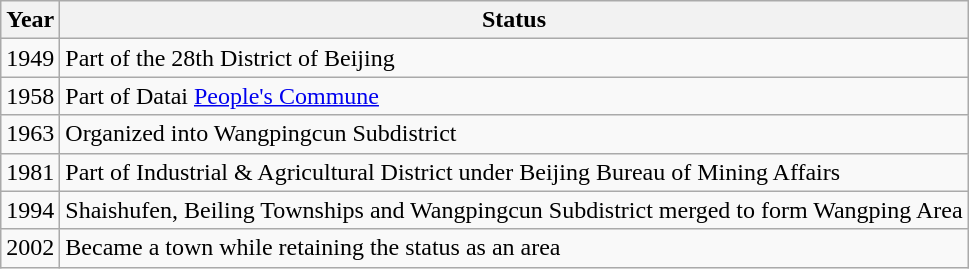<table class="wikitable">
<tr>
<th>Year</th>
<th>Status</th>
</tr>
<tr>
<td>1949</td>
<td>Part of the 28th District of Beijing</td>
</tr>
<tr>
<td>1958</td>
<td>Part of Datai <a href='#'>People's Commune</a></td>
</tr>
<tr>
<td>1963</td>
<td>Organized into Wangpingcun Subdistrict</td>
</tr>
<tr>
<td>1981</td>
<td>Part of Industrial & Agricultural District under Beijing Bureau of Mining Affairs</td>
</tr>
<tr>
<td>1994</td>
<td>Shaishufen, Beiling Townships and Wangpingcun Subdistrict merged to form Wangping Area</td>
</tr>
<tr>
<td>2002</td>
<td>Became a town while retaining the status as an area</td>
</tr>
</table>
